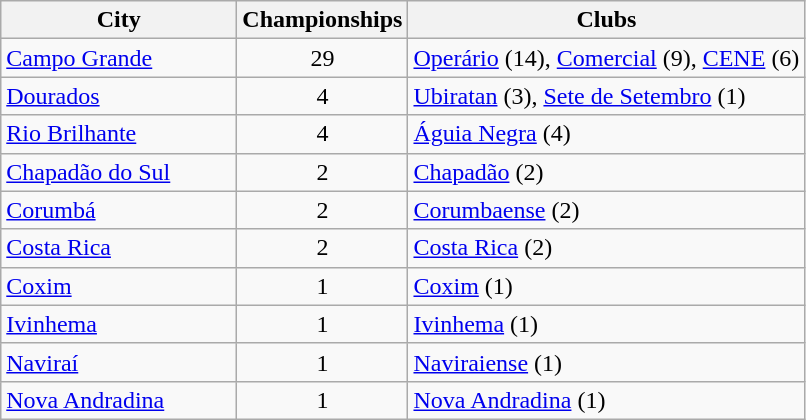<table class="wikitable">
<tr>
<th style="width:150px">City</th>
<th>Championships</th>
<th>Clubs</th>
</tr>
<tr>
<td> <a href='#'>Campo Grande</a></td>
<td align="center">29</td>
<td><a href='#'>Operário</a> (14), <a href='#'>Comercial</a> (9), <a href='#'>CENE</a> (6)</td>
</tr>
<tr>
<td> <a href='#'>Dourados</a></td>
<td align="center">4</td>
<td><a href='#'>Ubiratan</a> (3), <a href='#'>Sete de Setembro</a> (1)</td>
</tr>
<tr>
<td> <a href='#'>Rio Brilhante</a></td>
<td align="center">4</td>
<td><a href='#'>Águia Negra</a> (4)</td>
</tr>
<tr>
<td> <a href='#'>Chapadão do Sul</a></td>
<td align="center">2</td>
<td><a href='#'>Chapadão</a> (2)</td>
</tr>
<tr>
<td> <a href='#'>Corumbá</a></td>
<td align="center">2</td>
<td><a href='#'>Corumbaense</a> (2)</td>
</tr>
<tr>
<td> <a href='#'>Costa Rica</a></td>
<td align="center">2</td>
<td><a href='#'>Costa Rica</a> (2)</td>
</tr>
<tr>
<td> <a href='#'>Coxim</a></td>
<td align="center">1</td>
<td><a href='#'>Coxim</a> (1)</td>
</tr>
<tr>
<td> <a href='#'>Ivinhema</a></td>
<td align="center">1</td>
<td><a href='#'>Ivinhema</a> (1)</td>
</tr>
<tr>
<td> <a href='#'>Naviraí</a></td>
<td align="center">1</td>
<td><a href='#'>Naviraiense</a> (1)</td>
</tr>
<tr>
<td> <a href='#'>Nova Andradina</a></td>
<td align="center">1</td>
<td><a href='#'>Nova Andradina</a> (1)</td>
</tr>
</table>
